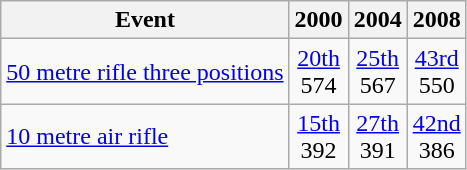<table class="wikitable" style="text-align: center">
<tr>
<th>Event</th>
<th>2000</th>
<th>2004</th>
<th>2008</th>
</tr>
<tr>
<td align=left><a href='#'>50 metre rifle three positions</a></td>
<td><a href='#'>20th</a><br>574</td>
<td><a href='#'>25th</a><br>567</td>
<td><a href='#'>43rd</a><br>550</td>
</tr>
<tr>
<td align=left><a href='#'>10 metre air rifle</a></td>
<td><a href='#'>15th</a><br>392</td>
<td><a href='#'>27th</a><br>391</td>
<td><a href='#'>42nd</a><br>386</td>
</tr>
</table>
